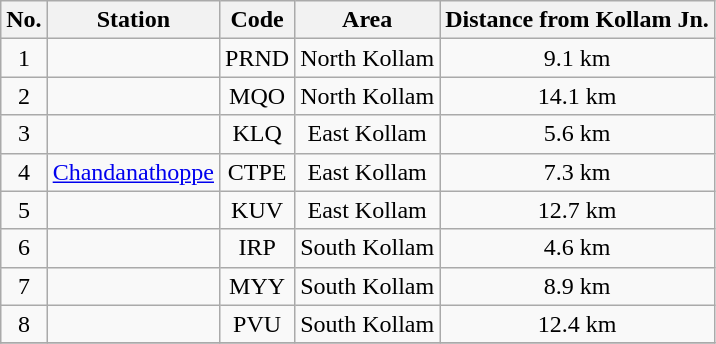<table class="wikitable plainrowheaders unsortable" style="text-align:center">
<tr>
<th scope="col">No.</th>
<th scope="col">Station</th>
<th scope="col">Code</th>
<th scope="col">Area</th>
<th scope="col">Distance from Kollam Jn.</th>
</tr>
<tr>
<td>1</td>
<td></td>
<td>PRND</td>
<td>North Kollam</td>
<td>9.1 km</td>
</tr>
<tr>
<td>2</td>
<td></td>
<td>MQO</td>
<td>North Kollam</td>
<td>14.1 km</td>
</tr>
<tr>
<td>3</td>
<td></td>
<td>KLQ</td>
<td>East Kollam</td>
<td>5.6 km</td>
</tr>
<tr>
<td>4</td>
<td><a href='#'>Chandanathoppe</a></td>
<td>CTPE</td>
<td>East Kollam</td>
<td>7.3 km</td>
</tr>
<tr>
<td>5</td>
<td></td>
<td>KUV</td>
<td>East Kollam</td>
<td>12.7 km</td>
</tr>
<tr>
<td>6</td>
<td></td>
<td>IRP</td>
<td>South Kollam</td>
<td>4.6 km</td>
</tr>
<tr>
<td>7</td>
<td></td>
<td>MYY</td>
<td>South Kollam</td>
<td>8.9 km</td>
</tr>
<tr>
<td>8</td>
<td></td>
<td>PVU</td>
<td>South Kollam</td>
<td>12.4 km</td>
</tr>
<tr>
</tr>
</table>
